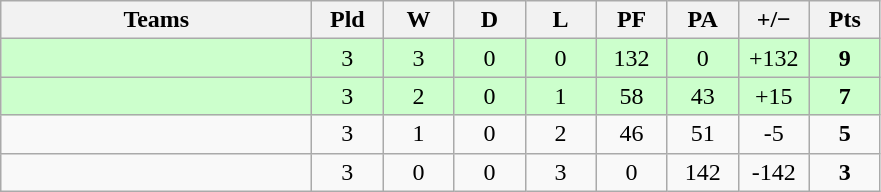<table class="wikitable" style="text-align: center;">
<tr>
<th width="200">Teams</th>
<th width="40">Pld</th>
<th width="40">W</th>
<th width="40">D</th>
<th width="40">L</th>
<th width="40">PF</th>
<th width="40">PA</th>
<th width="40">+/−</th>
<th width="40">Pts</th>
</tr>
<tr style=background:#cfc>
<td align=left></td>
<td>3</td>
<td>3</td>
<td>0</td>
<td>0</td>
<td>132</td>
<td>0</td>
<td>+132</td>
<td><strong>9</strong></td>
</tr>
<tr style=background:#cfc>
<td align=left></td>
<td>3</td>
<td>2</td>
<td>0</td>
<td>1</td>
<td>58</td>
<td>43</td>
<td>+15</td>
<td><strong>7</strong></td>
</tr>
<tr>
<td align=left></td>
<td>3</td>
<td>1</td>
<td>0</td>
<td>2</td>
<td>46</td>
<td>51</td>
<td>-5</td>
<td><strong>5</strong></td>
</tr>
<tr>
<td align=left></td>
<td>3</td>
<td>0</td>
<td>0</td>
<td>3</td>
<td>0</td>
<td>142</td>
<td>-142</td>
<td><strong>3</strong></td>
</tr>
</table>
